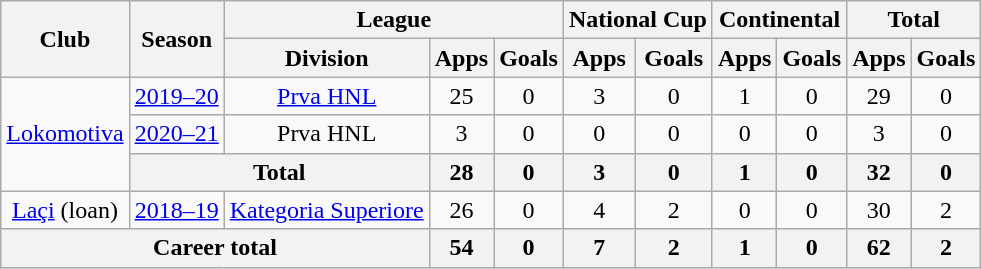<table class="wikitable" style="text-align:center">
<tr>
<th rowspan="2">Club</th>
<th rowspan="2">Season</th>
<th colspan="3">League</th>
<th colspan="2">National Cup</th>
<th colspan="2">Continental</th>
<th colspan="2">Total</th>
</tr>
<tr>
<th>Division</th>
<th>Apps</th>
<th>Goals</th>
<th>Apps</th>
<th>Goals</th>
<th>Apps</th>
<th>Goals</th>
<th>Apps</th>
<th>Goals</th>
</tr>
<tr>
<td rowspan="3"><a href='#'>Lokomotiva</a></td>
<td><a href='#'>2019–20</a></td>
<td><a href='#'>Prva HNL</a></td>
<td>25</td>
<td>0</td>
<td>3</td>
<td>0</td>
<td>1</td>
<td>0</td>
<td>29</td>
<td>0</td>
</tr>
<tr>
<td><a href='#'>2020–21</a></td>
<td>Prva HNL</td>
<td>3</td>
<td>0</td>
<td>0</td>
<td>0</td>
<td>0</td>
<td>0</td>
<td>3</td>
<td>0</td>
</tr>
<tr>
<th colspan="2">Total</th>
<th>28</th>
<th>0</th>
<th>3</th>
<th>0</th>
<th>1</th>
<th>0</th>
<th>32</th>
<th>0</th>
</tr>
<tr>
<td><a href='#'>Laçi</a> (loan)</td>
<td><a href='#'>2018–19</a></td>
<td><a href='#'>Kategoria Superiore</a></td>
<td>26</td>
<td>0</td>
<td>4</td>
<td>2</td>
<td>0</td>
<td>0</td>
<td>30</td>
<td>2</td>
</tr>
<tr>
<th colspan="3">Career total</th>
<th>54</th>
<th>0</th>
<th>7</th>
<th>2</th>
<th>1</th>
<th>0</th>
<th>62</th>
<th>2</th>
</tr>
</table>
